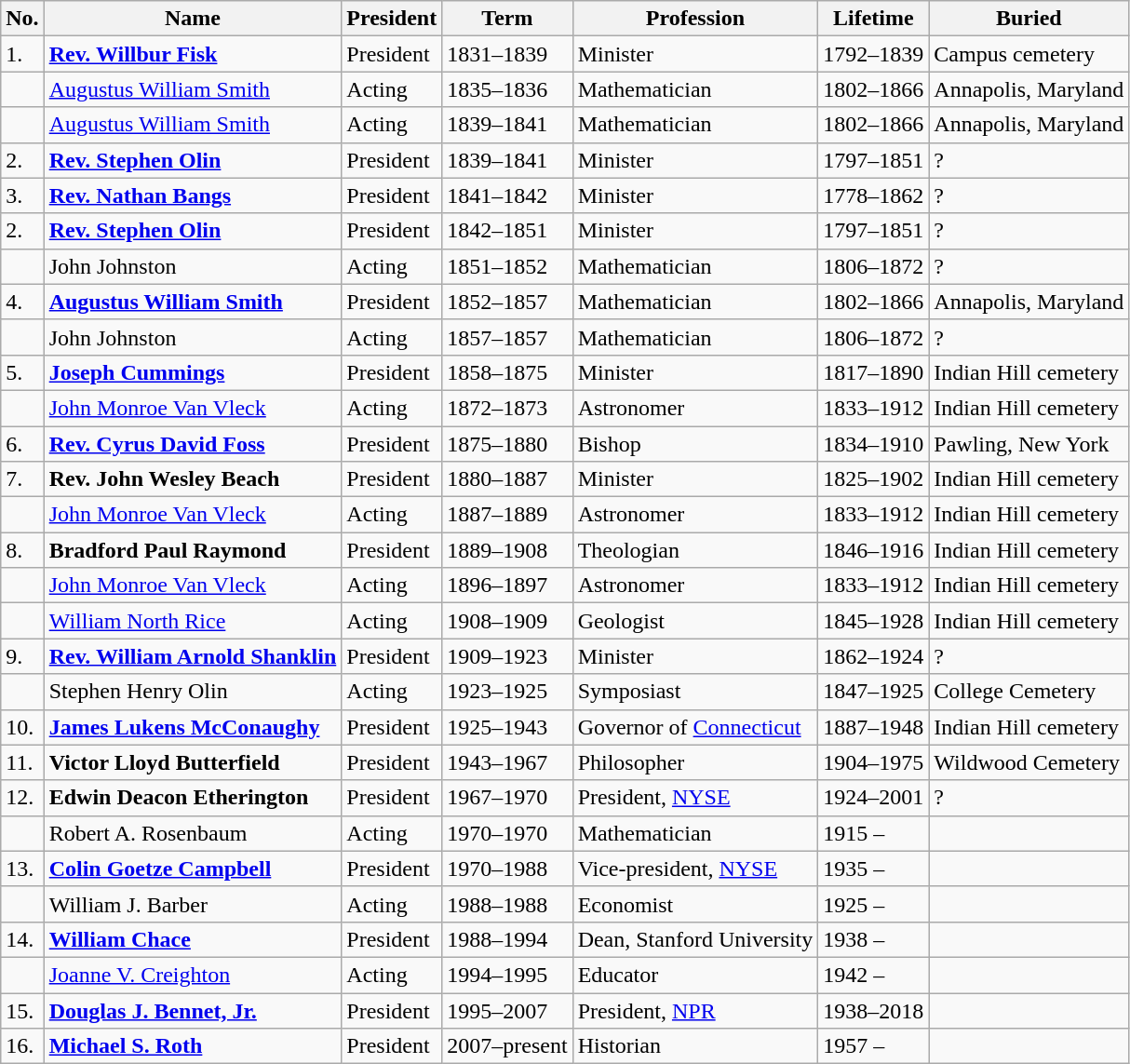<table class="sortable wikitable">
<tr>
<th>No.</th>
<th>Name</th>
<th>President</th>
<th>Term</th>
<th>Profession</th>
<th>Lifetime</th>
<th>Buried</th>
</tr>
<tr>
<td>1.</td>
<td><strong><a href='#'>Rev. Willbur Fisk</a></strong></td>
<td>President</td>
<td>1831–1839</td>
<td>Minister</td>
<td>1792–1839</td>
<td>Campus cemetery</td>
</tr>
<tr>
<td></td>
<td><a href='#'>Augustus William Smith</a></td>
<td>Acting</td>
<td>1835–1836</td>
<td>Mathematician</td>
<td>1802–1866</td>
<td>Annapolis, Maryland</td>
</tr>
<tr>
<td></td>
<td><a href='#'>Augustus William Smith</a></td>
<td>Acting</td>
<td>1839–1841</td>
<td>Mathematician</td>
<td>1802–1866</td>
<td>Annapolis, Maryland</td>
</tr>
<tr>
<td>2.</td>
<td><strong><a href='#'>Rev. Stephen Olin</a></strong></td>
<td>President</td>
<td>1839–1841</td>
<td>Minister</td>
<td>1797–1851</td>
<td>?</td>
</tr>
<tr>
<td>3.</td>
<td><strong><a href='#'>Rev. Nathan Bangs</a></strong></td>
<td>President</td>
<td>1841–1842</td>
<td>Minister</td>
<td>1778–1862</td>
<td>?</td>
</tr>
<tr>
<td>2.</td>
<td><strong><a href='#'>Rev. Stephen Olin</a></strong></td>
<td>President</td>
<td>1842–1851</td>
<td>Minister</td>
<td>1797–1851</td>
<td>?</td>
</tr>
<tr>
<td></td>
<td>John Johnston</td>
<td>Acting</td>
<td>1851–1852</td>
<td>Mathematician</td>
<td>1806–1872</td>
<td>?</td>
</tr>
<tr>
<td>4.</td>
<td><strong><a href='#'>Augustus William Smith</a></strong></td>
<td>President</td>
<td>1852–1857</td>
<td>Mathematician</td>
<td>1802–1866</td>
<td>Annapolis, Maryland</td>
</tr>
<tr>
<td></td>
<td>John Johnston</td>
<td>Acting</td>
<td>1857–1857</td>
<td>Mathematician</td>
<td>1806–1872</td>
<td>?</td>
</tr>
<tr>
<td>5.</td>
<td><strong><a href='#'>Joseph Cummings</a></strong></td>
<td>President</td>
<td>1858–1875</td>
<td>Minister</td>
<td>1817–1890</td>
<td>Indian Hill cemetery</td>
</tr>
<tr>
<td></td>
<td><a href='#'>John Monroe Van Vleck</a></td>
<td>Acting</td>
<td>1872–1873</td>
<td>Astronomer</td>
<td>1833–1912</td>
<td>Indian Hill cemetery</td>
</tr>
<tr>
<td>6.</td>
<td><strong><a href='#'>Rev. Cyrus David Foss</a></strong></td>
<td>President</td>
<td>1875–1880</td>
<td>Bishop</td>
<td>1834–1910</td>
<td>Pawling, New York</td>
</tr>
<tr>
<td>7.</td>
<td><strong>Rev. John Wesley Beach</strong></td>
<td>President</td>
<td>1880–1887</td>
<td>Minister</td>
<td>1825–1902</td>
<td>Indian Hill cemetery</td>
</tr>
<tr>
<td></td>
<td><a href='#'>John Monroe Van Vleck</a></td>
<td>Acting</td>
<td>1887–1889</td>
<td>Astronomer</td>
<td>1833–1912</td>
<td>Indian Hill cemetery</td>
</tr>
<tr>
<td>8.</td>
<td><strong>Bradford Paul Raymond</strong></td>
<td>President</td>
<td>1889–1908</td>
<td>Theologian</td>
<td>1846–1916</td>
<td>Indian Hill cemetery</td>
</tr>
<tr>
<td></td>
<td><a href='#'>John Monroe Van Vleck</a></td>
<td>Acting</td>
<td>1896–1897</td>
<td>Astronomer</td>
<td>1833–1912</td>
<td>Indian Hill cemetery</td>
</tr>
<tr>
<td></td>
<td><a href='#'>William North Rice</a></td>
<td>Acting</td>
<td>1908–1909</td>
<td>Geologist</td>
<td>1845–1928</td>
<td>Indian Hill cemetery</td>
</tr>
<tr>
<td>9.</td>
<td><strong><a href='#'>Rev. William Arnold Shanklin</a></strong></td>
<td>President</td>
<td>1909–1923</td>
<td>Minister</td>
<td>1862–1924</td>
<td>?</td>
</tr>
<tr>
<td></td>
<td>Stephen Henry Olin</td>
<td>Acting</td>
<td>1923–1925</td>
<td>Symposiast</td>
<td>1847–1925</td>
<td>College Cemetery</td>
</tr>
<tr>
<td>10.</td>
<td><strong><a href='#'>James Lukens McConaughy</a></strong></td>
<td>President</td>
<td>1925–1943</td>
<td>Governor of <a href='#'>Connecticut</a></td>
<td>1887–1948</td>
<td>Indian Hill cemetery</td>
</tr>
<tr>
<td>11.</td>
<td><strong>Victor Lloyd Butterfield</strong></td>
<td>President</td>
<td>1943–1967</td>
<td>Philosopher</td>
<td>1904–1975</td>
<td>Wildwood Cemetery</td>
</tr>
<tr>
<td>12.</td>
<td><strong>Edwin Deacon Etherington</strong></td>
<td>President</td>
<td>1967–1970</td>
<td>President, <a href='#'>NYSE</a></td>
<td>1924–2001</td>
<td>?</td>
</tr>
<tr>
<td></td>
<td>Robert A. Rosenbaum</td>
<td>Acting</td>
<td>1970–1970</td>
<td>Mathematician</td>
<td>1915 –</td>
<td></td>
</tr>
<tr>
<td>13.</td>
<td><strong><a href='#'>Colin Goetze Campbell</a></strong></td>
<td>President</td>
<td>1970–1988</td>
<td>Vice-president, <a href='#'>NYSE</a></td>
<td>1935 –</td>
<td></td>
</tr>
<tr>
<td></td>
<td>William J. Barber</td>
<td>Acting</td>
<td>1988–1988</td>
<td>Economist</td>
<td>1925 –</td>
<td></td>
</tr>
<tr>
<td>14.</td>
<td><strong><a href='#'>William Chace</a></strong></td>
<td>President</td>
<td>1988–1994</td>
<td>Dean, Stanford University</td>
<td>1938 –</td>
<td></td>
</tr>
<tr>
<td></td>
<td><a href='#'>Joanne V. Creighton</a></td>
<td>Acting</td>
<td>1994–1995</td>
<td>Educator</td>
<td>1942 –</td>
<td></td>
</tr>
<tr>
<td>15.</td>
<td><strong><a href='#'>Douglas J. Bennet, Jr.</a></strong></td>
<td>President</td>
<td>1995–2007</td>
<td>President, <a href='#'>NPR</a></td>
<td>1938–2018</td>
<td></td>
</tr>
<tr>
<td>16.</td>
<td><strong><a href='#'>Michael S. Roth</a></strong></td>
<td>President</td>
<td>2007–present</td>
<td>Historian</td>
<td>1957 –</td>
<td></td>
</tr>
</table>
